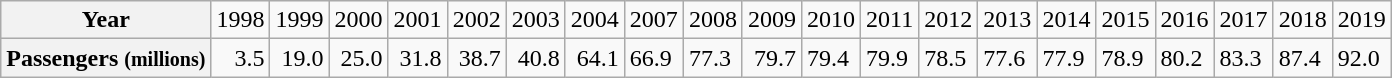<table class="wikitable">
<tr>
<th>Year</th>
<td>1998</td>
<td>1999</td>
<td>2000</td>
<td>2001</td>
<td>2002</td>
<td>2003</td>
<td>2004</td>
<td>2007</td>
<td>2008</td>
<td>2009</td>
<td>2010</td>
<td>2011</td>
<td>2012</td>
<td>2013</td>
<td>2014</td>
<td>2015</td>
<td>2016</td>
<td>2017</td>
<td>2018</td>
<td>2019</td>
</tr>
<tr ---->
<th align="left">Passengers <small>(millions)</small></th>
<td align="right">3.5</td>
<td align="right">19.0</td>
<td align="right">25.0</td>
<td align="right">31.8</td>
<td align="right">38.7</td>
<td align="right">40.8</td>
<td align="right">64.1</td>
<td>66.9</td>
<td>77.3</td>
<td align="right">79.7</td>
<td>79.4</td>
<td>79.9</td>
<td>78.5</td>
<td>77.6</td>
<td>77.9</td>
<td>78.9</td>
<td>80.2</td>
<td>83.3</td>
<td>87.4</td>
<td>92.0</td>
</tr>
</table>
